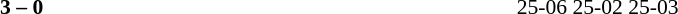<table width=100% cellspacing=1>
<tr>
<th width=20%></th>
<th width=12%></th>
<th width=20%></th>
<th width=33%></th>
<td></td>
</tr>
<tr style=font-size:90%>
<td align=right><strong></strong></td>
<td align=center><strong>3 – 0</strong></td>
<td></td>
<td>25-06 25-02 25-03 </td>
</tr>
</table>
